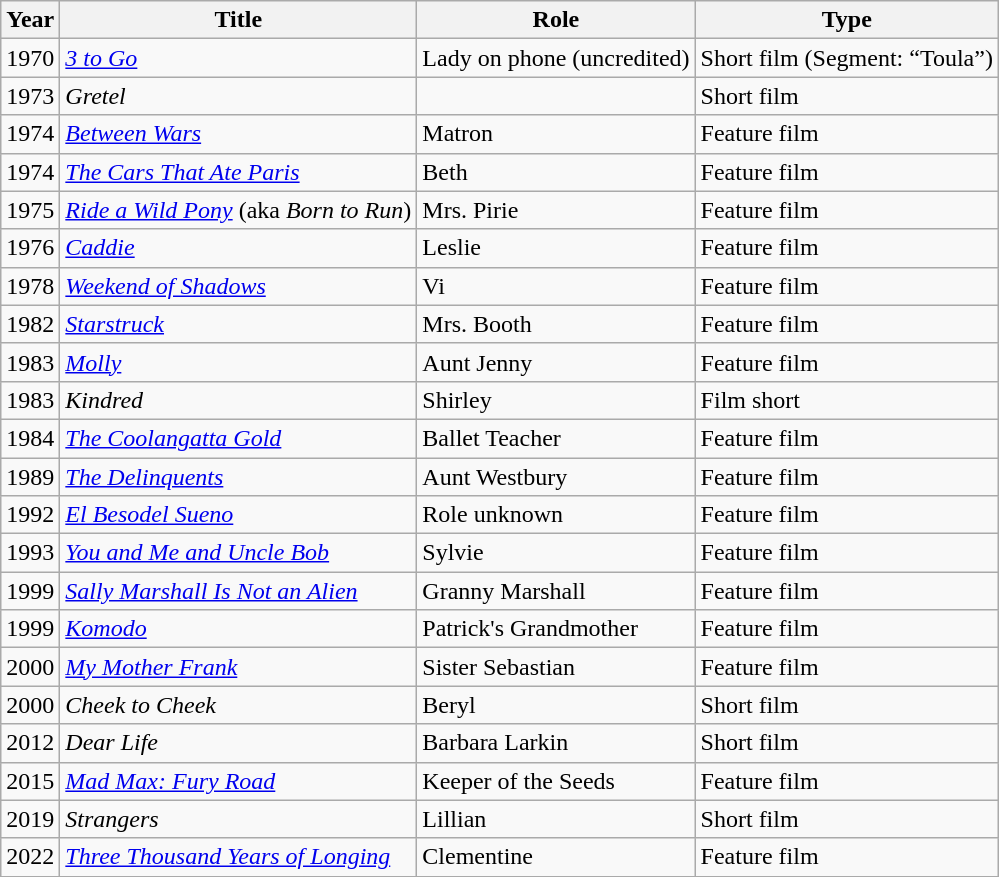<table class="wikitable">
<tr>
<th>Year</th>
<th>Title</th>
<th>Role</th>
<th>Type</th>
</tr>
<tr>
<td>1970</td>
<td><em><a href='#'>3 to Go</a></em></td>
<td>Lady on phone (uncredited)</td>
<td>Short film (Segment: “Toula”)</td>
</tr>
<tr>
<td>1973</td>
<td><em>Gretel</em></td>
<td></td>
<td>Short film</td>
</tr>
<tr>
<td>1974</td>
<td><em><a href='#'>Between Wars</a></em></td>
<td>Matron</td>
<td>Feature film</td>
</tr>
<tr>
<td>1974</td>
<td><em><a href='#'>The Cars That Ate Paris</a></em></td>
<td>Beth</td>
<td>Feature film</td>
</tr>
<tr>
<td>1975</td>
<td><em><a href='#'>Ride a Wild Pony</a></em> (aka <em>Born to Run</em>)</td>
<td>Mrs. Pirie</td>
<td>Feature film</td>
</tr>
<tr>
<td>1976</td>
<td><em><a href='#'>Caddie</a></em></td>
<td>Leslie</td>
<td>Feature film</td>
</tr>
<tr>
<td>1978</td>
<td><em><a href='#'>Weekend of Shadows</a></em></td>
<td>Vi</td>
<td>Feature film</td>
</tr>
<tr>
<td>1982</td>
<td><em><a href='#'>Starstruck</a></em></td>
<td>Mrs. Booth</td>
<td>Feature film</td>
</tr>
<tr>
<td>1983</td>
<td><em><a href='#'>Molly</a></em></td>
<td>Aunt Jenny</td>
<td>Feature film</td>
</tr>
<tr>
<td>1983</td>
<td><em>Kindred</em></td>
<td>Shirley</td>
<td>Film short</td>
</tr>
<tr>
<td>1984</td>
<td><em><a href='#'>The Coolangatta Gold</a></em></td>
<td>Ballet Teacher</td>
<td>Feature film</td>
</tr>
<tr>
<td>1989</td>
<td><em><a href='#'>The Delinquents</a></em></td>
<td>Aunt Westbury</td>
<td>Feature film</td>
</tr>
<tr>
<td>1992</td>
<td><em><a href='#'>El Besodel Sueno</a></em></td>
<td>Role unknown</td>
<td>Feature film</td>
</tr>
<tr>
<td>1993</td>
<td><em><a href='#'>You and Me and Uncle Bob</a></em></td>
<td>Sylvie</td>
<td>Feature film</td>
</tr>
<tr>
<td>1999</td>
<td><em><a href='#'>Sally Marshall Is Not an Alien</a></em></td>
<td>Granny Marshall</td>
<td>Feature film</td>
</tr>
<tr>
<td>1999</td>
<td><em><a href='#'>Komodo</a></em></td>
<td>Patrick's Grandmother</td>
<td>Feature film</td>
</tr>
<tr>
<td>2000</td>
<td><em><a href='#'>My Mother Frank</a></em></td>
<td>Sister Sebastian</td>
<td>Feature film</td>
</tr>
<tr>
<td>2000</td>
<td><em>Cheek to Cheek</em></td>
<td>Beryl</td>
<td>Short film</td>
</tr>
<tr>
<td>2012</td>
<td><em>Dear Life</em></td>
<td>Barbara Larkin</td>
<td>Short film</td>
</tr>
<tr>
<td>2015</td>
<td><em><a href='#'>Mad Max: Fury Road</a></em></td>
<td>Keeper of the Seeds</td>
<td>Feature film</td>
</tr>
<tr>
<td>2019</td>
<td><em>Strangers</em></td>
<td>Lillian</td>
<td>Short film</td>
</tr>
<tr>
<td>2022</td>
<td><em><a href='#'>Three Thousand Years of Longing</a></em></td>
<td>Clementine</td>
<td>Feature film</td>
</tr>
</table>
